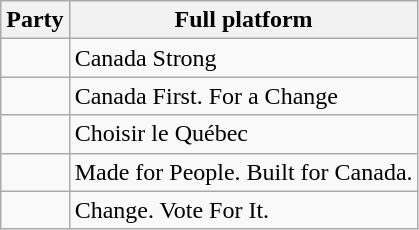<table class="wikitable" style="border: none;">
<tr>
<th>Party</th>
<th>Full platform</th>
</tr>
<tr>
<td></td>
<td>Canada Strong</td>
</tr>
<tr>
<td></td>
<td>Canada First. For a Change</td>
</tr>
<tr>
<td></td>
<td>Choisir le Québec</td>
</tr>
<tr>
<td></td>
<td>Made for People. Built for Canada.</td>
</tr>
<tr>
<td></td>
<td>Change. Vote For It.</td>
</tr>
<tr>
</tr>
</table>
